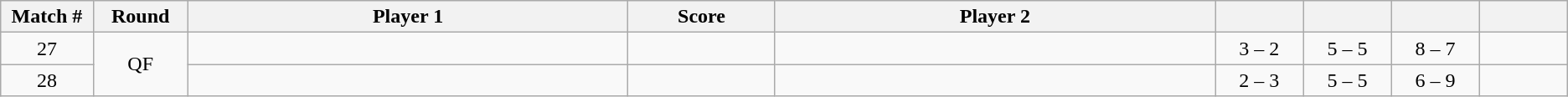<table class="wikitable">
<tr>
<th width="2%">Match #</th>
<th width="2%">Round</th>
<th width="15%">Player 1</th>
<th width="5%">Score</th>
<th width="15%">Player 2</th>
<th width="3%"></th>
<th width="3%"></th>
<th width="3%"></th>
<th width="3%"></th>
</tr>
<tr style=text-align:center;"background:#;">
<td>27</td>
<td rowspan=2>QF</td>
<td></td>
<td></td>
<td><strong></strong></td>
<td>3 – 2</td>
<td>5 – 5</td>
<td>8 – 7</td>
<td></td>
</tr>
<tr style=text-align:center;"background:#;">
<td>28</td>
<td></td>
<td></td>
<td><strong></strong></td>
<td>2 – 3</td>
<td>5 – 5</td>
<td>6 – 9</td>
<td></td>
</tr>
</table>
